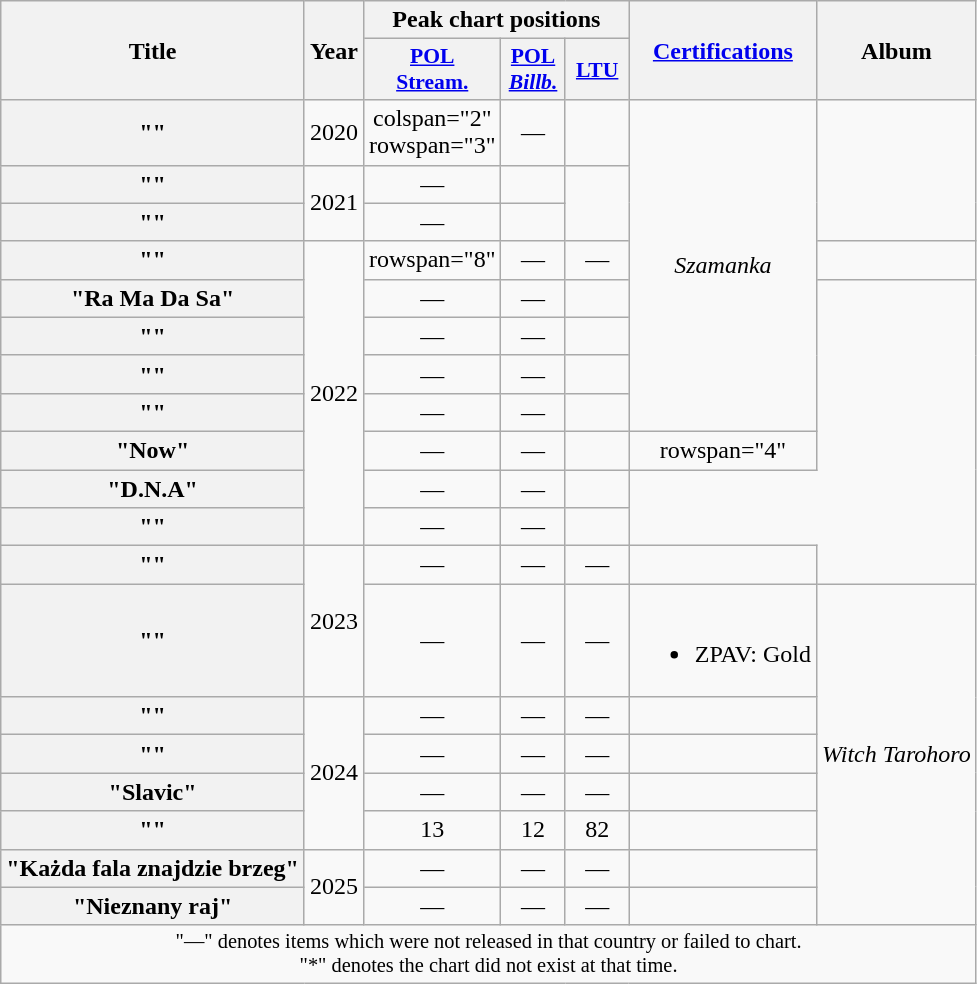<table class="wikitable plainrowheaders" style="text-align:center;">
<tr>
<th scope="col" rowspan="2">Title</th>
<th scope="col" rowspan="2">Year</th>
<th scope="col" colspan="3">Peak chart positions</th>
<th scope="col" rowspan="2"><a href='#'>Certifications</a></th>
<th scope="col" rowspan="2">Album</th>
</tr>
<tr>
<th scope="col" style="width:2.5em;font-size:90%;"><a href='#'>POL<br>Stream.</a><br></th>
<th scope="col" style="width:2.5em;font-size:90%;"><a href='#'>POL<br><em>Billb.</em></a><br></th>
<th scope="col" style="width:2.5em;font-size:90%;"><a href='#'>LTU</a><br></th>
</tr>
<tr>
<th scope="row">""</th>
<td>2020</td>
<td>colspan="2" rowspan="3" </td>
<td>—</td>
<td></td>
<td rowspan="8"><em>Szamanka</em></td>
</tr>
<tr>
<th scope="row">""<br></th>
<td rowspan="2">2021</td>
<td>—</td>
<td></td>
</tr>
<tr>
<th scope="row">""<br></th>
<td>—</td>
<td></td>
</tr>
<tr>
<th scope="row">""<br></th>
<td rowspan="8">2022</td>
<td>rowspan="8" </td>
<td>—</td>
<td>—</td>
<td></td>
</tr>
<tr>
<th scope="row">"Ra Ma Da Sa"</th>
<td>—</td>
<td>—</td>
<td></td>
</tr>
<tr>
<th scope="row">""<br></th>
<td>—</td>
<td>—</td>
<td></td>
</tr>
<tr>
<th scope="row">""</th>
<td>—</td>
<td>—</td>
<td></td>
</tr>
<tr>
<th scope="row">""<br></th>
<td>—</td>
<td>—</td>
<td></td>
</tr>
<tr>
<th scope="row">"Now"<br></th>
<td>—</td>
<td>—</td>
<td></td>
<td>rowspan="4" </td>
</tr>
<tr>
<th scope="row">"D.N.A"</th>
<td>—</td>
<td>—</td>
<td></td>
</tr>
<tr>
<th scope="row">""</th>
<td>—</td>
<td>—</td>
<td></td>
</tr>
<tr>
<th scope="row">""</th>
<td rowspan="2">2023</td>
<td>—</td>
<td>—</td>
<td>—</td>
<td></td>
</tr>
<tr>
<th scope="row">""</th>
<td>—</td>
<td>—</td>
<td>—</td>
<td><br><ul><li>ZPAV: Gold</li></ul></td>
<td rowspan="7"><em>Witch Tarohoro</em></td>
</tr>
<tr>
<th scope="row">""</th>
<td rowspan="4">2024</td>
<td>—</td>
<td>—</td>
<td>—</td>
<td></td>
</tr>
<tr>
<th scope="row">""</th>
<td>—</td>
<td>—</td>
<td>—</td>
<td></td>
</tr>
<tr>
<th scope="row">"Slavic"</th>
<td>—</td>
<td>—</td>
<td>—</td>
<td></td>
</tr>
<tr>
<th scope="row">""</th>
<td>13</td>
<td>12</td>
<td>82</td>
<td></td>
</tr>
<tr>
<th scope="row">"Każda fala znajdzie brzeg"</th>
<td rowspan="2">2025</td>
<td>—</td>
<td>—</td>
<td>—</td>
<td></td>
</tr>
<tr>
<th scope="row">"Nieznany raj"</th>
<td>—</td>
<td>—</td>
<td>—</td>
<td></td>
</tr>
<tr>
<td colspan="7" style="font-size:85%">"—" denotes items which were not released in that country or failed to chart.<br>"*" denotes the chart did not exist at that time.</td>
</tr>
</table>
